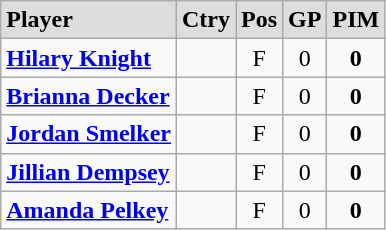<table class="wikitable">
<tr align="center" style="font-weight:bold; background-color:#dddddd;" |>
<td align="left">Player</td>
<td>Ctry</td>
<td>Pos</td>
<td>GP</td>
<td>PIM</td>
</tr>
<tr align="center">
<td align="left"><strong><a href='#'>Hilary Knight</a></strong></td>
<td></td>
<td>F</td>
<td>0</td>
<td><strong>0</strong></td>
</tr>
<tr align="center">
<td align="left"><strong><a href='#'>Brianna Decker</a></strong></td>
<td></td>
<td>F</td>
<td>0</td>
<td><strong>0</strong></td>
</tr>
<tr align="center">
<td align="left"><strong><a href='#'>Jordan Smelker</a></strong></td>
<td></td>
<td>F</td>
<td>0</td>
<td><strong>0</strong></td>
</tr>
<tr align="center">
<td align="left"><strong><a href='#'>Jillian Dempsey</a></strong></td>
<td></td>
<td>F</td>
<td>0</td>
<td><strong>0</strong></td>
</tr>
<tr align="center">
<td align="left"><strong><a href='#'>Amanda Pelkey</a></strong></td>
<td></td>
<td>F</td>
<td>0</td>
<td><strong>0</strong></td>
</tr>
</table>
